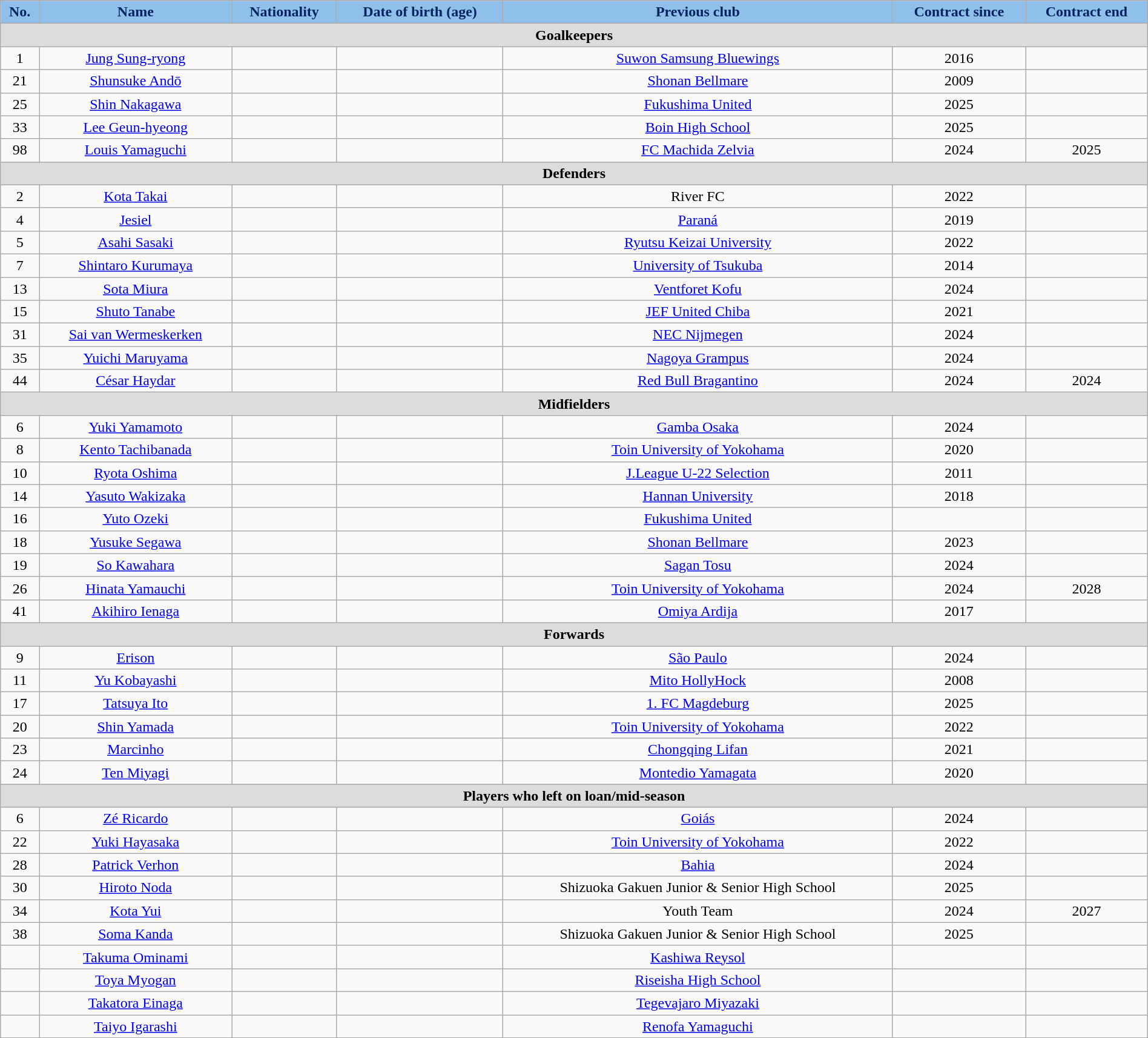<table class="wikitable" style="text-align:center; font-size:100%; width:100%;">
<tr>
<th style="background:#8FC0E9;color:#022360; text-align:center;">No.</th>
<th style="background:#8FC0E9;color:#022360; text-align:center;">Name</th>
<th style="background:#8FC0E9;color:#022360; text-align:center;">Nationality</th>
<th style="background:#8FC0E9;color:#022360; text-align:center;">Date of birth (age)</th>
<th style="background:#8FC0E9;color:#022360; text-align:center;">Previous club</th>
<th style="background:#8FC0E9;color:#022360; text-align:center;">Contract since</th>
<th style="background:#8FC0E9;color:#022360; text-align:center;">Contract end</th>
</tr>
<tr>
<th colspan="8" style="background:#dcdcdc; tepxt-align:center;">Goalkeepers</th>
</tr>
<tr>
<td>1</td>
<td><a href='#'>Jung Sung-ryong</a></td>
<td></td>
<td></td>
<td> <a href='#'>Suwon Samsung Bluewings</a></td>
<td>2016</td>
<td></td>
</tr>
<tr>
<td>21</td>
<td><a href='#'>Shunsuke Andō</a></td>
<td></td>
<td></td>
<td> <a href='#'>Shonan Bellmare</a></td>
<td>2009</td>
<td></td>
</tr>
<tr>
<td>25</td>
<td><a href='#'>Shin Nakagawa</a></td>
<td></td>
<td></td>
<td> <a href='#'>Fukushima United</a></td>
<td>2025</td>
<td></td>
</tr>
<tr>
<td>33</td>
<td><a href='#'>Lee Geun-hyeong</a></td>
<td></td>
<td></td>
<td> <a href='#'>Boin High School</a></td>
<td>2025</td>
<td></td>
</tr>
<tr>
<td>98</td>
<td><a href='#'>Louis Yamaguchi</a></td>
<td></td>
<td></td>
<td> <a href='#'>FC Machida Zelvia</a></td>
<td>2024</td>
<td>2025</td>
</tr>
<tr>
<th colspan="8" style="background:#dcdcdc; tepxt-align:center;">Defenders</th>
</tr>
<tr>
<td>2</td>
<td><a href='#'>Kota Takai</a></td>
<td></td>
<td></td>
<td> River FC</td>
<td>2022</td>
<td></td>
</tr>
<tr>
<td>4</td>
<td><a href='#'>Jesiel</a></td>
<td></td>
<td></td>
<td> <a href='#'>Paraná</a></td>
<td>2019</td>
<td></td>
</tr>
<tr>
<td>5</td>
<td><a href='#'>Asahi Sasaki</a></td>
<td></td>
<td></td>
<td> <a href='#'>Ryutsu Keizai University</a></td>
<td>2022</td>
<td></td>
</tr>
<tr>
<td>7</td>
<td><a href='#'>Shintaro Kurumaya</a></td>
<td></td>
<td></td>
<td> <a href='#'>University of Tsukuba</a></td>
<td>2014</td>
<td></td>
</tr>
<tr>
<td>13</td>
<td><a href='#'>Sota Miura</a></td>
<td></td>
<td></td>
<td> <a href='#'>Ventforet Kofu</a></td>
<td>2024</td>
<td></td>
</tr>
<tr>
<td>15</td>
<td><a href='#'>Shuto Tanabe</a></td>
<td></td>
<td></td>
<td> <a href='#'>JEF United Chiba</a></td>
<td>2021</td>
<td></td>
</tr>
<tr>
<td>31</td>
<td><a href='#'>Sai van Wermeskerken</a></td>
<td></td>
<td></td>
<td> <a href='#'>NEC Nijmegen</a></td>
<td>2024</td>
<td></td>
</tr>
<tr>
<td>35</td>
<td><a href='#'>Yuichi Maruyama</a></td>
<td></td>
<td></td>
<td> <a href='#'>Nagoya Grampus</a></td>
<td>2024</td>
<td></td>
</tr>
<tr>
<td>44</td>
<td><a href='#'>César Haydar</a></td>
<td></td>
<td></td>
<td> <a href='#'>Red Bull Bragantino</a></td>
<td>2024</td>
<td>2024</td>
</tr>
<tr>
<th colspan="8" style="background:#dcdcdc; tepxt-align:center;">Midfielders</th>
</tr>
<tr>
<td>6</td>
<td><a href='#'>Yuki Yamamoto</a></td>
<td></td>
<td></td>
<td> <a href='#'>Gamba Osaka</a></td>
<td>2024</td>
<td></td>
</tr>
<tr>
<td>8</td>
<td><a href='#'>Kento Tachibanada</a></td>
<td></td>
<td></td>
<td> <a href='#'>Toin University of Yokohama</a></td>
<td>2020</td>
<td></td>
</tr>
<tr>
<td>10</td>
<td><a href='#'>Ryota Oshima</a></td>
<td></td>
<td></td>
<td> <a href='#'>J.League U-22 Selection</a></td>
<td>2011</td>
<td></td>
</tr>
<tr>
<td>14</td>
<td><a href='#'>Yasuto Wakizaka</a></td>
<td></td>
<td></td>
<td> <a href='#'>Hannan University</a></td>
<td>2018</td>
<td></td>
</tr>
<tr>
<td>16</td>
<td><a href='#'>Yuto Ozeki</a></td>
<td></td>
<td></td>
<td> <a href='#'>Fukushima United</a></td>
<td></td>
<td></td>
</tr>
<tr>
<td>18</td>
<td><a href='#'>Yusuke Segawa</a></td>
<td></td>
<td></td>
<td> <a href='#'>Shonan Bellmare</a></td>
<td>2023</td>
<td></td>
</tr>
<tr>
<td>19</td>
<td><a href='#'>So Kawahara</a></td>
<td></td>
<td></td>
<td> <a href='#'>Sagan Tosu</a></td>
<td>2024</td>
<td></td>
</tr>
<tr>
<td>26</td>
<td><a href='#'>Hinata Yamauchi</a></td>
<td></td>
<td></td>
<td> <a href='#'>Toin University of Yokohama</a></td>
<td>2024</td>
<td>2028</td>
</tr>
<tr>
<td>41</td>
<td><a href='#'>Akihiro Ienaga</a></td>
<td></td>
<td></td>
<td> <a href='#'>Omiya Ardija</a></td>
<td>2017</td>
<td></td>
</tr>
<tr>
<th colspan="8" style="background:#dcdcdc; tepxt-align:center;">Forwards</th>
</tr>
<tr>
<td>9</td>
<td><a href='#'>Erison</a></td>
<td></td>
<td></td>
<td> <a href='#'>São Paulo</a></td>
<td>2024</td>
<td></td>
</tr>
<tr>
<td>11</td>
<td><a href='#'>Yu Kobayashi</a></td>
<td></td>
<td></td>
<td> <a href='#'>Mito HollyHock</a></td>
<td>2008</td>
<td></td>
</tr>
<tr>
<td>17</td>
<td><a href='#'>Tatsuya Ito</a></td>
<td></td>
<td></td>
<td> <a href='#'>1. FC Magdeburg</a></td>
<td>2025</td>
<td></td>
</tr>
<tr>
<td>20</td>
<td><a href='#'>Shin Yamada</a></td>
<td></td>
<td></td>
<td> <a href='#'>Toin University of Yokohama</a></td>
<td>2022</td>
<td></td>
</tr>
<tr>
<td>23</td>
<td><a href='#'>Marcinho</a></td>
<td></td>
<td></td>
<td> <a href='#'>Chongqing Lifan</a></td>
<td>2021</td>
<td></td>
</tr>
<tr>
<td>24</td>
<td><a href='#'>Ten Miyagi</a></td>
<td></td>
<td></td>
<td> <a href='#'>Montedio Yamagata</a></td>
<td>2020</td>
<td></td>
</tr>
<tr>
<th colspan="8" style="background:#dcdcdc; tepxt-align:center;">Players who left on loan/mid-season</th>
</tr>
<tr>
<td>6</td>
<td><a href='#'>Zé Ricardo</a></td>
<td></td>
<td></td>
<td> <a href='#'>Goiás</a></td>
<td>2024</td>
<td></td>
</tr>
<tr>
<td>22</td>
<td><a href='#'>Yuki Hayasaka</a></td>
<td></td>
<td></td>
<td> <a href='#'>Toin University of Yokohama</a></td>
<td>2022</td>
<td></td>
</tr>
<tr>
<td>28</td>
<td><a href='#'>Patrick Verhon</a></td>
<td></td>
<td></td>
<td> <a href='#'>Bahia</a></td>
<td>2024</td>
<td></td>
</tr>
<tr>
<td>30</td>
<td><a href='#'>Hiroto Noda</a></td>
<td></td>
<td></td>
<td> Shizuoka Gakuen Junior & Senior High School</td>
<td>2025</td>
<td></td>
</tr>
<tr>
<td>34</td>
<td><a href='#'>Kota Yui</a></td>
<td></td>
<td></td>
<td>Youth Team</td>
<td>2024</td>
<td>2027</td>
</tr>
<tr>
<td>38</td>
<td><a href='#'>Soma Kanda</a></td>
<td></td>
<td></td>
<td> Shizuoka Gakuen Junior & Senior High School</td>
<td>2025</td>
<td></td>
</tr>
<tr>
<td></td>
<td><a href='#'>Takuma Ominami</a></td>
<td></td>
<td></td>
<td> <a href='#'>Kashiwa Reysol</a></td>
<td></td>
<td></td>
</tr>
<tr>
<td></td>
<td><a href='#'>Toya Myogan</a></td>
<td></td>
<td></td>
<td> <a href='#'>Riseisha High School</a></td>
<td></td>
<td></td>
</tr>
<tr>
<td></td>
<td><a href='#'>Takatora Einaga</a></td>
<td></td>
<td></td>
<td> <a href='#'>Tegevajaro Miyazaki</a></td>
<td></td>
<td></td>
</tr>
<tr>
<td></td>
<td><a href='#'>Taiyo Igarashi</a></td>
<td></td>
<td></td>
<td> <a href='#'>Renofa Yamaguchi</a></td>
<td></td>
<td></td>
</tr>
<tr>
</tr>
</table>
